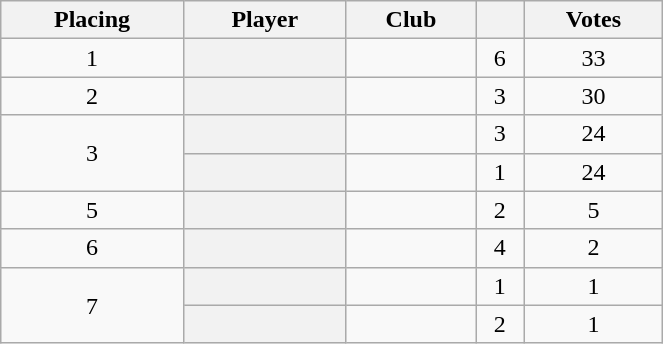<table class="wikitable plainrowheaders sortable" style="text-align:center; width:35%">
<tr>
<th class=unsortable>Placing</th>
<th>Player</th>
<th>Club</th>
<th></th>
<th>Votes</th>
</tr>
<tr>
<td>1</td>
<th scope=row></th>
<td align=left></td>
<td>6</td>
<td>33</td>
</tr>
<tr>
<td>2</td>
<th scope=row></th>
<td align=left></td>
<td>3</td>
<td>30</td>
</tr>
<tr>
<td rowspan=2>3</td>
<th scope=row></th>
<td align=left></td>
<td>3</td>
<td>24</td>
</tr>
<tr>
<th scope=row></th>
<td align=left></td>
<td>1</td>
<td>24</td>
</tr>
<tr>
<td>5</td>
<th scope=row></th>
<td align=left></td>
<td>2</td>
<td>5</td>
</tr>
<tr>
<td>6</td>
<th scope=row></th>
<td align=left></td>
<td>4</td>
<td>2</td>
</tr>
<tr>
<td rowspan=2>7</td>
<th scope=row></th>
<td align=left></td>
<td>1</td>
<td>1</td>
</tr>
<tr>
<th scope=row></th>
<td align=left></td>
<td>2</td>
<td>1</td>
</tr>
</table>
